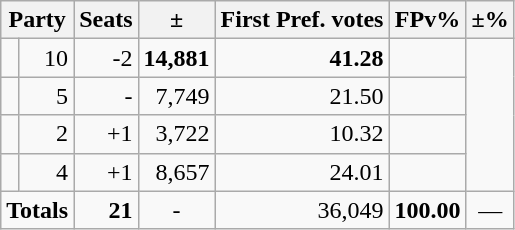<table class=wikitable>
<tr>
<th colspan=2 align=center>Party</th>
<th valign=top>Seats</th>
<th valign=top>±</th>
<th valign=top>First Pref. votes</th>
<th valign=top>FPv%</th>
<th valign=top>±%</th>
</tr>
<tr>
<td></td>
<td align=right>10</td>
<td align=right>-2</td>
<td align=right><strong>14,881</strong></td>
<td align=right><strong>41.28</strong></td>
<td align=right></td>
</tr>
<tr>
<td></td>
<td align=right>5</td>
<td align=right>-</td>
<td align=right>7,749</td>
<td align=right>21.50</td>
<td align=right></td>
</tr>
<tr>
<td></td>
<td align=right>2</td>
<td align=right>+1</td>
<td align=right>3,722</td>
<td align=right>10.32</td>
<td align=right></td>
</tr>
<tr>
<td></td>
<td align=right>4</td>
<td align=right>+1</td>
<td align=right>8,657</td>
<td align=right>24.01</td>
<td align=right></td>
</tr>
<tr>
<td colspan=2 align=center><strong>Totals</strong></td>
<td align=right><strong>21</strong></td>
<td align=center>-</td>
<td align=right>36,049</td>
<td align=center><strong>100.00</strong></td>
<td align=center>—</td>
</tr>
</table>
